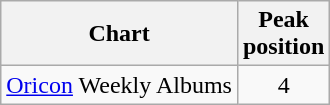<table class="wikitable">
<tr>
<th>Chart</th>
<th>Peak<br>position</th>
</tr>
<tr>
<td><a href='#'>Oricon</a> Weekly Albums</td>
<td align="center">4</td>
</tr>
</table>
